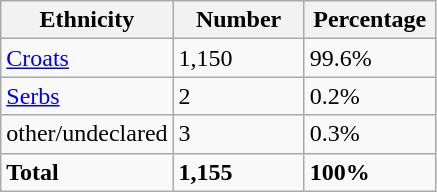<table class="wikitable">
<tr>
<th width="100px">Ethnicity</th>
<th width="80px">Number</th>
<th width="80px">Percentage</th>
</tr>
<tr>
<td><a href='#'>Croats</a></td>
<td>1,150</td>
<td>99.6%</td>
</tr>
<tr>
<td><a href='#'>Serbs</a></td>
<td>2</td>
<td>0.2%</td>
</tr>
<tr>
<td>other/undeclared</td>
<td>3</td>
<td>0.3%</td>
</tr>
<tr>
<td><strong>Total</strong></td>
<td><strong>1,155</strong></td>
<td><strong>100%</strong></td>
</tr>
</table>
